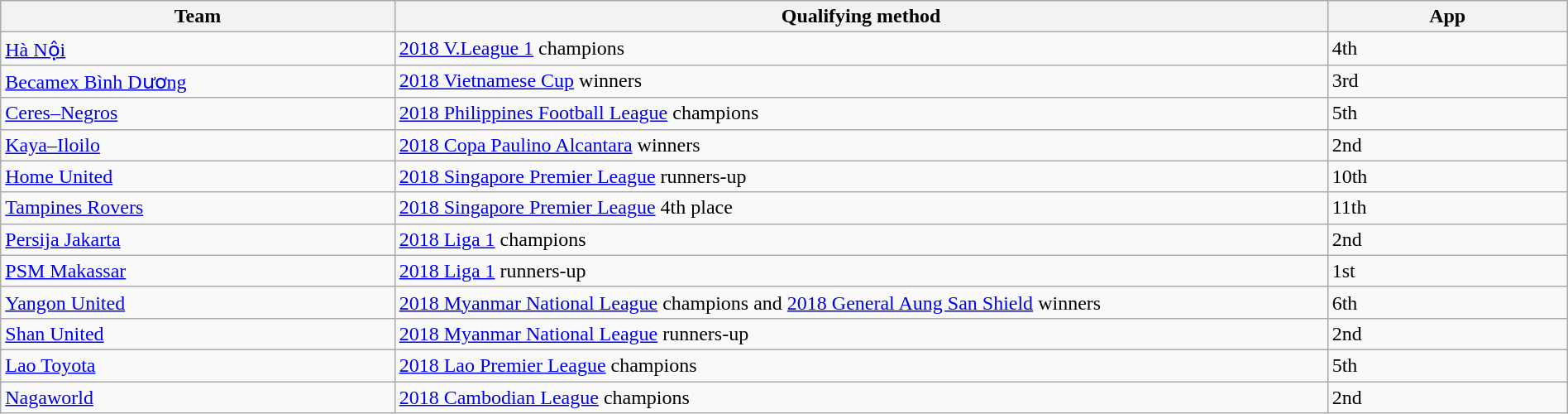<table class="wikitable" style="table-layout:fixed;width:100%;">
<tr>
<th width=25%>Team</th>
<th width=60%>Qualifying method</th>
<th width=15%>App </th>
</tr>
<tr>
<td> <a href='#'>Hà Nội</a></td>
<td><a href='#'>2018 V.League 1</a> champions</td>
<td>4th </td>
</tr>
<tr>
<td> <a href='#'>Becamex Bình Dương</a></td>
<td><a href='#'>2018 Vietnamese Cup</a> winners</td>
<td>3rd </td>
</tr>
<tr>
<td> <a href='#'>Ceres–Negros</a></td>
<td><a href='#'>2018 Philippines Football League</a> champions</td>
<td>5th </td>
</tr>
<tr>
<td> <a href='#'>Kaya–Iloilo</a></td>
<td><a href='#'>2018 Copa Paulino Alcantara</a> winners</td>
<td>2nd </td>
</tr>
<tr>
<td> <a href='#'>Home United</a></td>
<td><a href='#'>2018 Singapore Premier League</a> runners-up</td>
<td>10th </td>
</tr>
<tr>
<td> <a href='#'>Tampines Rovers</a></td>
<td><a href='#'>2018 Singapore Premier League</a> 4th place</td>
<td>11th </td>
</tr>
<tr>
<td> <a href='#'>Persija Jakarta</a></td>
<td><a href='#'>2018 Liga 1</a> champions</td>
<td>2nd </td>
</tr>
<tr>
<td> <a href='#'>PSM Makassar</a></td>
<td><a href='#'>2018 Liga 1</a> runners-up</td>
<td>1st</td>
</tr>
<tr>
<td> <a href='#'>Yangon United</a></td>
<td><a href='#'>2018 Myanmar National League</a> champions and <a href='#'>2018 General Aung San Shield</a> winners</td>
<td>6th </td>
</tr>
<tr>
<td> <a href='#'>Shan United</a></td>
<td><a href='#'>2018 Myanmar National League</a> runners-up</td>
<td>2nd </td>
</tr>
<tr>
<td> <a href='#'>Lao Toyota</a></td>
<td><a href='#'>2018 Lao Premier League</a> champions</td>
<td>5th </td>
</tr>
<tr>
<td> <a href='#'>Nagaworld</a></td>
<td><a href='#'>2018 Cambodian League</a> champions</td>
<td>2nd </td>
</tr>
</table>
